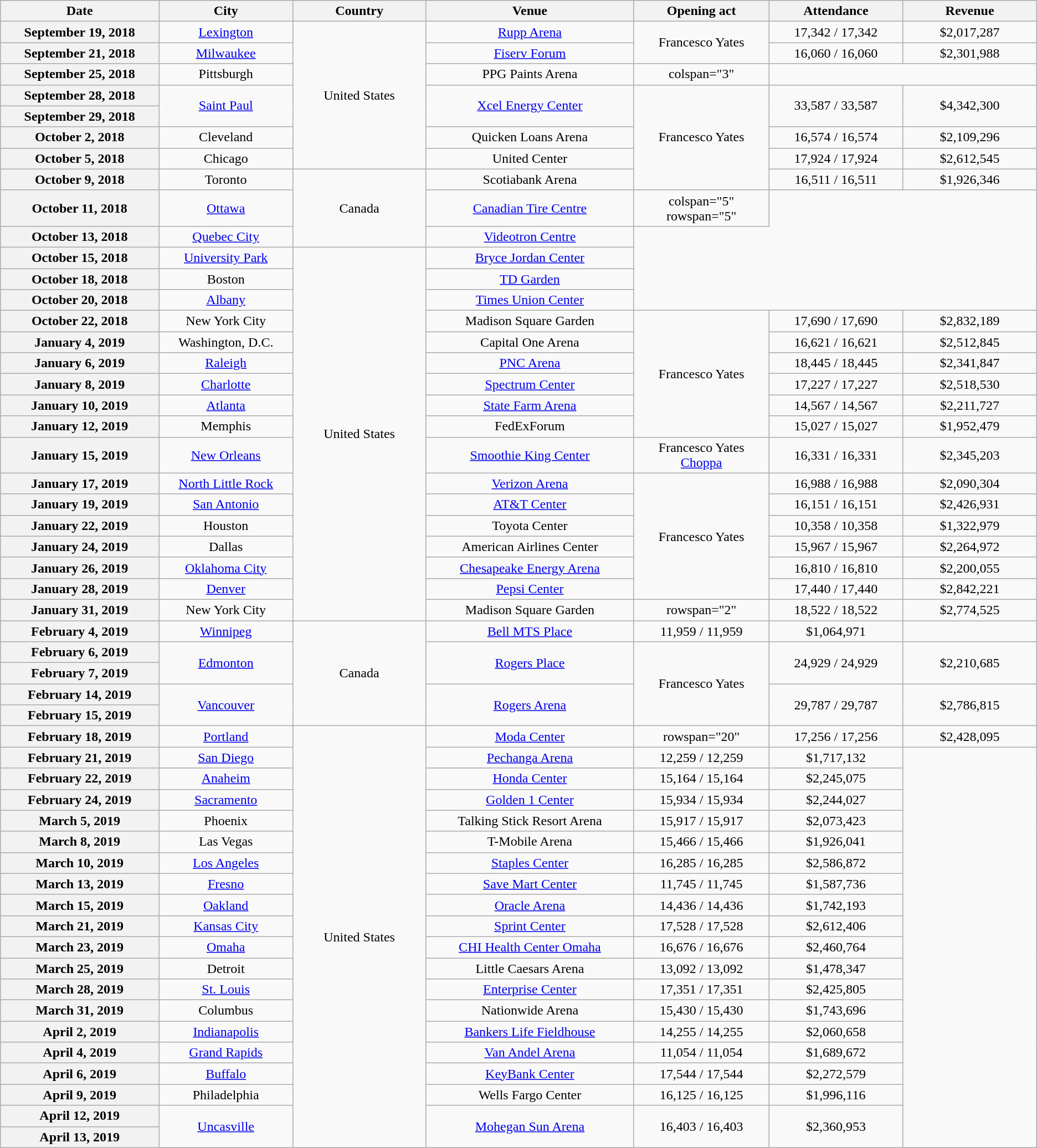<table class="wikitable plainrowheaders" style="text-align:center;">
<tr>
<th scope="col" style="width:12em;">Date</th>
<th scope="col" style="width:10em;">City</th>
<th scope="col" style="width:10em;">Country</th>
<th scope="col" style="width:16em;">Venue</th>
<th scope="col" style="width:10em;">Opening act</th>
<th scope="col" style="width:10em;">Attendance</th>
<th scope="col" style="width:10em;">Revenue</th>
</tr>
<tr>
<th scope="row">September 19, 2018</th>
<td><a href='#'>Lexington</a></td>
<td rowspan="7">United States</td>
<td><a href='#'>Rupp Arena</a></td>
<td rowspan="2">Francesco Yates</td>
<td>17,342 / 17,342</td>
<td>$2,017,287</td>
</tr>
<tr>
<th scope="row">September 21, 2018</th>
<td><a href='#'>Milwaukee</a></td>
<td><a href='#'>Fiserv Forum</a></td>
<td>16,060 / 16,060</td>
<td>$2,301,988</td>
</tr>
<tr>
<th scope="row">September 25, 2018</th>
<td>Pittsburgh</td>
<td>PPG Paints Arena</td>
<td>colspan="3" </td>
</tr>
<tr>
<th scope="row">September 28, 2018</th>
<td rowspan="2"><a href='#'>Saint Paul</a></td>
<td rowspan="2"><a href='#'>Xcel Energy Center</a></td>
<td rowspan="5">Francesco Yates</td>
<td rowspan="2">33,587 / 33,587</td>
<td rowspan="2">$4,342,300</td>
</tr>
<tr>
<th scope="row">September 29, 2018</th>
</tr>
<tr>
<th scope="row">October 2, 2018</th>
<td>Cleveland</td>
<td>Quicken Loans Arena</td>
<td>16,574 / 16,574</td>
<td>$2,109,296</td>
</tr>
<tr>
<th scope="row">October 5, 2018</th>
<td>Chicago</td>
<td>United Center</td>
<td>17,924 / 17,924</td>
<td>$2,612,545</td>
</tr>
<tr>
<th scope="row">October 9, 2018</th>
<td>Toronto</td>
<td rowspan="3">Canada</td>
<td>Scotiabank Arena</td>
<td>16,511 / 16,511</td>
<td>$1,926,346</td>
</tr>
<tr>
<th scope="row">October 11, 2018</th>
<td><a href='#'>Ottawa</a></td>
<td><a href='#'>Canadian Tire Centre</a></td>
<td>colspan="5" rowspan="5" </td>
</tr>
<tr>
<th scope="row">October 13, 2018</th>
<td><a href='#'>Quebec City</a></td>
<td><a href='#'>Videotron Centre</a></td>
</tr>
<tr>
<th scope="row">October 15, 2018</th>
<td><a href='#'>University Park</a></td>
<td rowspan="17">United States</td>
<td><a href='#'>Bryce Jordan Center</a></td>
</tr>
<tr>
<th scope="row">October 18, 2018</th>
<td>Boston</td>
<td><a href='#'>TD Garden</a></td>
</tr>
<tr>
<th scope="row">October 20, 2018</th>
<td><a href='#'>Albany</a></td>
<td><a href='#'>Times Union Center</a></td>
</tr>
<tr>
<th scope="row">October 22, 2018</th>
<td>New York City</td>
<td>Madison Square Garden</td>
<td rowspan="6">Francesco Yates</td>
<td>17,690 / 17,690</td>
<td>$2,832,189</td>
</tr>
<tr>
<th scope="row">January 4, 2019</th>
<td>Washington, D.C.</td>
<td>Capital One Arena</td>
<td>16,621 / 16,621</td>
<td>$2,512,845</td>
</tr>
<tr>
<th scope="row">January 6, 2019</th>
<td><a href='#'>Raleigh</a></td>
<td><a href='#'>PNC Arena</a></td>
<td>18,445 / 18,445</td>
<td>$2,341,847</td>
</tr>
<tr>
<th scope="row">January 8, 2019</th>
<td><a href='#'>Charlotte</a></td>
<td><a href='#'>Spectrum Center</a></td>
<td>17,227 / 17,227</td>
<td>$2,518,530</td>
</tr>
<tr>
<th scope="row">January 10, 2019</th>
<td><a href='#'>Atlanta</a></td>
<td><a href='#'>State Farm Arena</a></td>
<td>14,567 / 14,567</td>
<td>$2,211,727</td>
</tr>
<tr>
<th scope="row">January 12, 2019</th>
<td>Memphis</td>
<td>FedExForum</td>
<td>15,027 / 15,027</td>
<td>$1,952,479</td>
</tr>
<tr>
<th scope="row">January 15, 2019</th>
<td><a href='#'>New Orleans</a></td>
<td><a href='#'>Smoothie King Center</a></td>
<td>Francesco Yates<br><a href='#'>Choppa</a></td>
<td>16,331 / 16,331</td>
<td>$2,345,203</td>
</tr>
<tr>
<th scope="row">January 17, 2019</th>
<td><a href='#'>North Little Rock</a></td>
<td><a href='#'>Verizon Arena</a></td>
<td rowspan="6">Francesco Yates</td>
<td>16,988 / 16,988</td>
<td>$2,090,304</td>
</tr>
<tr>
<th scope="row">January 19, 2019</th>
<td><a href='#'>San Antonio</a></td>
<td><a href='#'>AT&T Center</a></td>
<td>16,151 / 16,151</td>
<td>$2,426,931</td>
</tr>
<tr>
<th scope="row">January 22, 2019</th>
<td>Houston</td>
<td>Toyota Center</td>
<td>10,358 / 10,358</td>
<td>$1,322,979</td>
</tr>
<tr>
<th scope="row">January 24, 2019</th>
<td>Dallas</td>
<td>American Airlines Center</td>
<td>15,967 / 15,967</td>
<td>$2,264,972</td>
</tr>
<tr>
<th scope="row">January 26, 2019</th>
<td><a href='#'>Oklahoma City</a></td>
<td><a href='#'>Chesapeake Energy Arena</a></td>
<td>16,810 / 16,810</td>
<td>$2,200,055</td>
</tr>
<tr>
<th scope="row">January 28, 2019</th>
<td><a href='#'>Denver</a></td>
<td><a href='#'>Pepsi Center</a></td>
<td>17,440 / 17,440</td>
<td>$2,842,221</td>
</tr>
<tr>
<th scope="row">January 31, 2019</th>
<td>New York City</td>
<td>Madison Square Garden</td>
<td>rowspan="2" </td>
<td>18,522 / 18,522</td>
<td>$2,774,525</td>
</tr>
<tr>
<th scope="row">February 4, 2019</th>
<td><a href='#'>Winnipeg</a></td>
<td rowspan="5">Canada</td>
<td><a href='#'>Bell MTS Place</a></td>
<td>11,959 / 11,959</td>
<td>$1,064,971</td>
</tr>
<tr>
<th scope="row">February 6, 2019</th>
<td rowspan="2"><a href='#'>Edmonton</a></td>
<td rowspan="2"><a href='#'>Rogers Place</a></td>
<td rowspan="4">Francesco Yates</td>
<td rowspan="2">24,929 / 24,929</td>
<td rowspan="2">$2,210,685</td>
</tr>
<tr>
<th scope="row">February 7, 2019</th>
</tr>
<tr>
<th scope="row">February 14, 2019</th>
<td rowspan="2"><a href='#'>Vancouver</a></td>
<td rowspan="2"><a href='#'>Rogers Arena</a></td>
<td rowspan="2">29,787 / 29,787</td>
<td rowspan="2">$2,786,815</td>
</tr>
<tr>
<th scope="row">February 15, 2019</th>
</tr>
<tr>
<th scope="row">February 18, 2019</th>
<td><a href='#'>Portland</a></td>
<td rowspan="20">United States</td>
<td><a href='#'>Moda Center</a></td>
<td>rowspan="20" </td>
<td>17,256 / 17,256</td>
<td>$2,428,095</td>
</tr>
<tr>
<th scope="row">February 21, 2019</th>
<td><a href='#'>San Diego</a></td>
<td><a href='#'>Pechanga Arena</a></td>
<td>12,259 / 12,259</td>
<td>$1,717,132</td>
</tr>
<tr>
<th scope="row">February 22, 2019</th>
<td><a href='#'>Anaheim</a></td>
<td><a href='#'>Honda Center</a></td>
<td>15,164 / 15,164</td>
<td>$2,245,075</td>
</tr>
<tr>
<th scope="row">February 24, 2019</th>
<td><a href='#'>Sacramento</a></td>
<td><a href='#'>Golden 1 Center</a></td>
<td>15,934 / 15,934</td>
<td>$2,244,027</td>
</tr>
<tr>
<th scope="row">March 5, 2019</th>
<td>Phoenix</td>
<td>Talking Stick Resort Arena</td>
<td>15,917 / 15,917</td>
<td>$2,073,423</td>
</tr>
<tr>
<th scope="row">March 8, 2019</th>
<td>Las Vegas</td>
<td>T-Mobile Arena</td>
<td>15,466 / 15,466</td>
<td>$1,926,041</td>
</tr>
<tr>
<th scope="row">March 10, 2019</th>
<td><a href='#'>Los Angeles</a></td>
<td><a href='#'>Staples Center</a></td>
<td>16,285 / 16,285</td>
<td>$2,586,872</td>
</tr>
<tr>
<th scope="row">March 13, 2019</th>
<td><a href='#'>Fresno</a></td>
<td><a href='#'>Save Mart Center</a></td>
<td>11,745 / 11,745</td>
<td>$1,587,736</td>
</tr>
<tr>
<th scope="row">March 15, 2019</th>
<td><a href='#'>Oakland</a></td>
<td><a href='#'>Oracle Arena</a></td>
<td>14,436 / 14,436</td>
<td>$1,742,193</td>
</tr>
<tr>
<th scope="row">March 21, 2019</th>
<td><a href='#'>Kansas City</a></td>
<td><a href='#'>Sprint Center</a></td>
<td>17,528 / 17,528</td>
<td>$2,612,406</td>
</tr>
<tr>
<th scope="row">March 23, 2019</th>
<td><a href='#'>Omaha</a></td>
<td><a href='#'>CHI Health Center Omaha</a></td>
<td>16,676 / 16,676</td>
<td>$2,460,764</td>
</tr>
<tr>
<th scope="row">March 25, 2019</th>
<td>Detroit</td>
<td>Little Caesars Arena</td>
<td>13,092 / 13,092</td>
<td>$1,478,347</td>
</tr>
<tr>
<th scope="row">March 28, 2019</th>
<td><a href='#'>St. Louis</a></td>
<td><a href='#'>Enterprise Center</a></td>
<td>17,351 / 17,351</td>
<td>$2,425,805</td>
</tr>
<tr>
<th scope="row">March 31, 2019</th>
<td>Columbus</td>
<td>Nationwide Arena</td>
<td>15,430 / 15,430</td>
<td>$1,743,696</td>
</tr>
<tr>
<th scope="row">April 2, 2019</th>
<td><a href='#'>Indianapolis</a></td>
<td><a href='#'>Bankers Life Fieldhouse</a></td>
<td>14,255 / 14,255</td>
<td>$2,060,658</td>
</tr>
<tr>
<th scope="row">April 4, 2019</th>
<td><a href='#'>Grand Rapids</a></td>
<td><a href='#'>Van Andel Arena</a></td>
<td>11,054 / 11,054</td>
<td>$1,689,672</td>
</tr>
<tr>
<th scope="row">April 6, 2019</th>
<td><a href='#'>Buffalo</a></td>
<td><a href='#'>KeyBank Center</a></td>
<td>17,544 / 17,544</td>
<td>$2,272,579</td>
</tr>
<tr>
<th scope="row">April 9, 2019</th>
<td>Philadelphia</td>
<td>Wells Fargo Center</td>
<td>16,125 / 16,125</td>
<td>$1,996,116</td>
</tr>
<tr>
<th scope="row">April 12, 2019</th>
<td rowspan="2"><a href='#'>Uncasville</a></td>
<td rowspan="2"><a href='#'>Mohegan Sun Arena</a></td>
<td rowspan="2">16,403 / 16,403</td>
<td rowspan="2">$2,360,953</td>
</tr>
<tr>
<th scope="row">April 13, 2019</th>
</tr>
</table>
